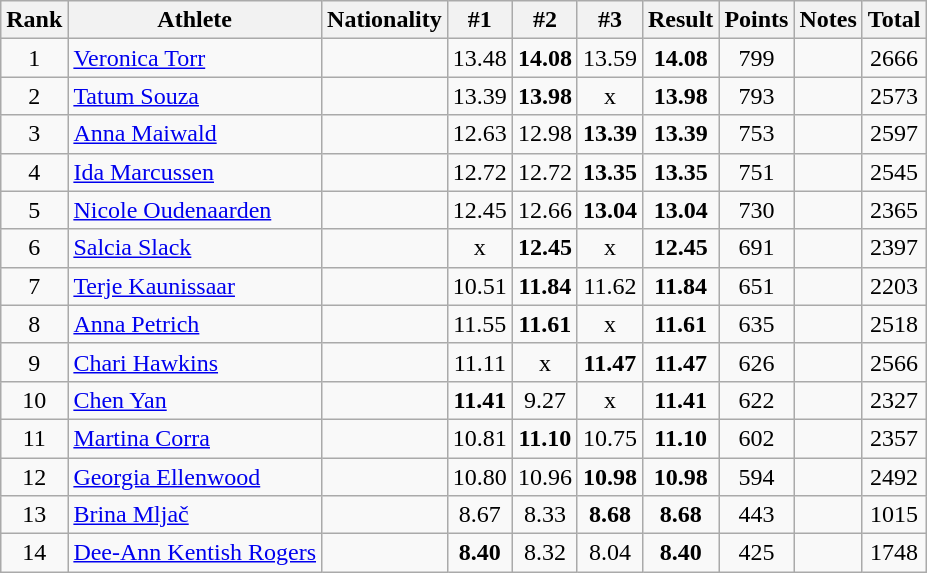<table class="wikitable sortable" style="text-align:center">
<tr>
<th>Rank</th>
<th>Athlete</th>
<th>Nationality</th>
<th>#1</th>
<th>#2</th>
<th>#3</th>
<th>Result</th>
<th>Points</th>
<th>Notes</th>
<th>Total</th>
</tr>
<tr>
<td>1</td>
<td align=left><a href='#'>Veronica Torr</a></td>
<td align=left></td>
<td>13.48</td>
<td><strong>14.08</strong></td>
<td>13.59</td>
<td><strong>14.08</strong></td>
<td>799</td>
<td></td>
<td>2666</td>
</tr>
<tr>
<td>2</td>
<td align=left><a href='#'>Tatum Souza</a></td>
<td align=left></td>
<td>13.39</td>
<td><strong>13.98</strong></td>
<td>x</td>
<td><strong>13.98</strong></td>
<td>793</td>
<td></td>
<td>2573</td>
</tr>
<tr>
<td>3</td>
<td align=left><a href='#'>Anna Maiwald</a></td>
<td align=left></td>
<td>12.63</td>
<td>12.98</td>
<td><strong>13.39</strong></td>
<td><strong>13.39</strong></td>
<td>753</td>
<td></td>
<td>2597</td>
</tr>
<tr>
<td>4</td>
<td align=left><a href='#'>Ida Marcussen</a></td>
<td align=left></td>
<td>12.72</td>
<td>12.72</td>
<td><strong>13.35</strong></td>
<td><strong>13.35</strong></td>
<td>751</td>
<td></td>
<td>2545</td>
</tr>
<tr>
<td>5</td>
<td align=left><a href='#'>Nicole Oudenaarden</a></td>
<td align=left></td>
<td>12.45</td>
<td>12.66</td>
<td><strong>13.04</strong></td>
<td><strong>13.04</strong></td>
<td>730</td>
<td></td>
<td>2365</td>
</tr>
<tr>
<td>6</td>
<td align=left><a href='#'>Salcia Slack</a></td>
<td align=left></td>
<td>x</td>
<td><strong>12.45</strong></td>
<td>x</td>
<td><strong>12.45</strong></td>
<td>691</td>
<td></td>
<td>2397</td>
</tr>
<tr>
<td>7</td>
<td align=left><a href='#'>Terje Kaunissaar</a></td>
<td align=left></td>
<td>10.51</td>
<td><strong>11.84</strong></td>
<td>11.62</td>
<td><strong>11.84</strong></td>
<td>651</td>
<td></td>
<td>2203</td>
</tr>
<tr>
<td>8</td>
<td align=left><a href='#'>Anna Petrich</a></td>
<td align=left></td>
<td>11.55</td>
<td><strong>11.61</strong></td>
<td>x</td>
<td><strong>11.61</strong></td>
<td>635</td>
<td></td>
<td>2518</td>
</tr>
<tr>
<td>9</td>
<td align=left><a href='#'>Chari Hawkins</a></td>
<td align=left></td>
<td>11.11</td>
<td>x</td>
<td><strong>11.47</strong></td>
<td><strong>11.47</strong></td>
<td>626</td>
<td></td>
<td>2566</td>
</tr>
<tr>
<td>10</td>
<td align=left><a href='#'>Chen Yan</a></td>
<td align=left></td>
<td><strong>11.41</strong></td>
<td>9.27</td>
<td>x</td>
<td><strong>11.41</strong></td>
<td>622</td>
<td></td>
<td>2327</td>
</tr>
<tr>
<td>11</td>
<td align=left><a href='#'>Martina Corra</a></td>
<td align=left></td>
<td>10.81</td>
<td><strong>11.10</strong></td>
<td>10.75</td>
<td><strong>11.10</strong></td>
<td>602</td>
<td></td>
<td>2357</td>
</tr>
<tr>
<td>12</td>
<td align=left><a href='#'>Georgia Ellenwood</a></td>
<td align=left></td>
<td>10.80</td>
<td>10.96</td>
<td><strong>10.98</strong></td>
<td><strong>10.98</strong></td>
<td>594</td>
<td></td>
<td>2492</td>
</tr>
<tr>
<td>13</td>
<td align=left><a href='#'>Brina Mljač</a></td>
<td align=left></td>
<td>8.67</td>
<td>8.33</td>
<td><strong>8.68</strong></td>
<td><strong>8.68</strong></td>
<td>443</td>
<td></td>
<td>1015</td>
</tr>
<tr>
<td>14</td>
<td align=left><a href='#'>Dee-Ann Kentish Rogers</a></td>
<td align=left></td>
<td><strong>8.40</strong></td>
<td>8.32</td>
<td>8.04</td>
<td><strong>8.40</strong></td>
<td>425</td>
<td></td>
<td>1748</td>
</tr>
</table>
